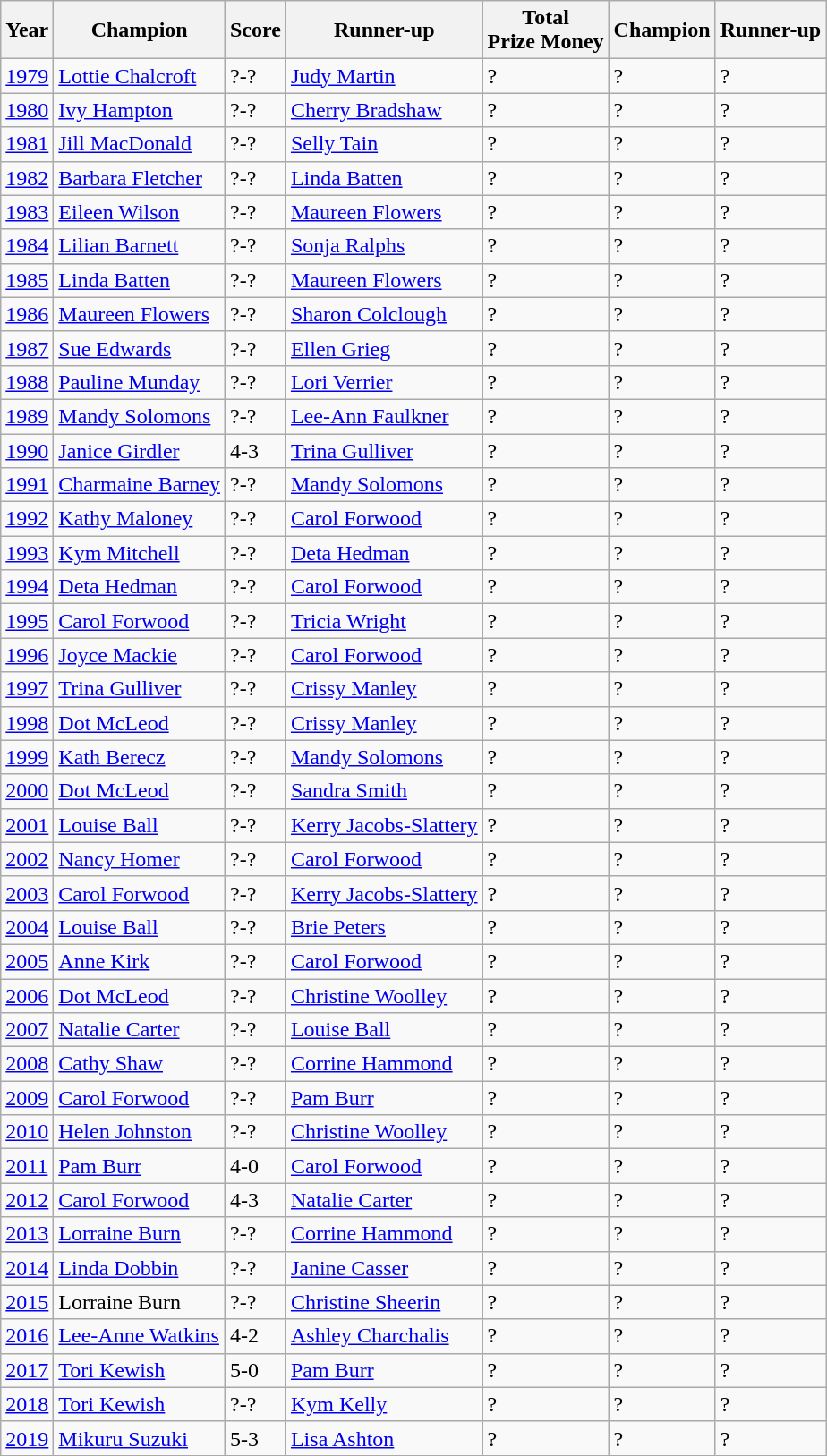<table class="wikitable">
<tr>
<th>Year</th>
<th>Champion</th>
<th>Score</th>
<th>Runner-up</th>
<th>Total<br>Prize Money</th>
<th>Champion</th>
<th>Runner-up</th>
</tr>
<tr>
<td><a href='#'>1979</a></td>
<td> <a href='#'>Lottie Chalcroft</a></td>
<td>?-?</td>
<td> <a href='#'>Judy Martin</a></td>
<td>?</td>
<td>?</td>
<td>?</td>
</tr>
<tr>
<td><a href='#'>1980</a></td>
<td> <a href='#'>Ivy Hampton</a></td>
<td>?-?</td>
<td> <a href='#'>Cherry Bradshaw</a></td>
<td>?</td>
<td>?</td>
<td>?</td>
</tr>
<tr>
<td><a href='#'>1981</a></td>
<td> <a href='#'>Jill MacDonald</a></td>
<td>?-?</td>
<td> <a href='#'>Selly Tain</a></td>
<td>?</td>
<td>?</td>
<td>?</td>
</tr>
<tr>
<td><a href='#'>1982</a></td>
<td> <a href='#'>Barbara Fletcher</a></td>
<td>?-?</td>
<td> <a href='#'>Linda Batten</a></td>
<td>?</td>
<td>?</td>
<td>?</td>
</tr>
<tr>
<td><a href='#'>1983</a></td>
<td> <a href='#'>Eileen Wilson</a></td>
<td>?-?</td>
<td> <a href='#'>Maureen Flowers</a></td>
<td>?</td>
<td>?</td>
<td>?</td>
</tr>
<tr>
<td><a href='#'>1984</a></td>
<td> <a href='#'>Lilian Barnett</a></td>
<td>?-?</td>
<td> <a href='#'>Sonja Ralphs</a></td>
<td>?</td>
<td>?</td>
<td>?</td>
</tr>
<tr>
<td><a href='#'>1985</a></td>
<td> <a href='#'>Linda Batten</a></td>
<td>?-?</td>
<td> <a href='#'>Maureen Flowers</a></td>
<td>?</td>
<td>?</td>
<td>?</td>
</tr>
<tr>
<td><a href='#'>1986</a></td>
<td> <a href='#'>Maureen Flowers</a></td>
<td>?-?</td>
<td> <a href='#'>Sharon Colclough</a></td>
<td>?</td>
<td>?</td>
<td>?</td>
</tr>
<tr>
<td><a href='#'>1987</a></td>
<td> <a href='#'>Sue Edwards</a></td>
<td>?-?</td>
<td> <a href='#'>Ellen Grieg</a></td>
<td>?</td>
<td>?</td>
<td>?</td>
</tr>
<tr>
<td><a href='#'>1988</a></td>
<td> <a href='#'>Pauline Munday</a></td>
<td>?-?</td>
<td> <a href='#'>Lori Verrier</a></td>
<td>?</td>
<td>?</td>
<td>?</td>
</tr>
<tr>
<td><a href='#'>1989</a></td>
<td> <a href='#'>Mandy Solomons</a></td>
<td>?-?</td>
<td> <a href='#'>Lee-Ann Faulkner</a></td>
<td>?</td>
<td>?</td>
<td>?</td>
</tr>
<tr>
<td><a href='#'>1990</a></td>
<td> <a href='#'>Janice Girdler</a></td>
<td>4-3</td>
<td> <a href='#'>Trina Gulliver</a></td>
<td>?</td>
<td>?</td>
<td>?</td>
</tr>
<tr>
<td><a href='#'>1991</a></td>
<td> <a href='#'>Charmaine Barney</a></td>
<td>?-?</td>
<td> <a href='#'>Mandy Solomons</a></td>
<td>?</td>
<td>?</td>
<td>?</td>
</tr>
<tr>
<td><a href='#'>1992</a></td>
<td> <a href='#'>Kathy Maloney</a></td>
<td>?-?</td>
<td> <a href='#'>Carol Forwood</a></td>
<td>?</td>
<td>?</td>
<td>?</td>
</tr>
<tr>
<td><a href='#'>1993</a></td>
<td> <a href='#'>Kym Mitchell</a></td>
<td>?-?</td>
<td> <a href='#'>Deta Hedman</a></td>
<td>?</td>
<td>?</td>
<td>?</td>
</tr>
<tr>
<td><a href='#'>1994</a></td>
<td> <a href='#'>Deta Hedman</a></td>
<td>?-?</td>
<td> <a href='#'>Carol Forwood</a></td>
<td>?</td>
<td>?</td>
<td>?</td>
</tr>
<tr>
<td><a href='#'>1995</a></td>
<td> <a href='#'>Carol Forwood</a></td>
<td>?-?</td>
<td> <a href='#'>Tricia Wright</a></td>
<td>?</td>
<td>?</td>
<td>?</td>
</tr>
<tr>
<td><a href='#'>1996</a></td>
<td> <a href='#'>Joyce Mackie</a></td>
<td>?-?</td>
<td> <a href='#'>Carol Forwood</a></td>
<td>?</td>
<td>?</td>
<td>?</td>
</tr>
<tr>
<td><a href='#'>1997</a></td>
<td> <a href='#'>Trina Gulliver</a></td>
<td>?-?</td>
<td> <a href='#'>Crissy Manley</a></td>
<td>?</td>
<td>?</td>
<td>?</td>
</tr>
<tr>
<td><a href='#'>1998</a></td>
<td> <a href='#'>Dot McLeod</a></td>
<td>?-?</td>
<td> <a href='#'>Crissy Manley</a></td>
<td>?</td>
<td>?</td>
<td>?</td>
</tr>
<tr>
<td><a href='#'>1999</a></td>
<td> <a href='#'>Kath Berecz</a></td>
<td>?-?</td>
<td> <a href='#'>Mandy Solomons</a></td>
<td>?</td>
<td>?</td>
<td>?</td>
</tr>
<tr>
<td><a href='#'>2000</a></td>
<td> <a href='#'>Dot McLeod</a></td>
<td>?-?</td>
<td> <a href='#'>Sandra Smith</a></td>
<td>?</td>
<td>?</td>
<td>?</td>
</tr>
<tr>
<td><a href='#'>2001</a></td>
<td> <a href='#'>Louise Ball</a></td>
<td>?-?</td>
<td> <a href='#'>Kerry Jacobs-Slattery</a></td>
<td>?</td>
<td>?</td>
<td>?</td>
</tr>
<tr>
<td><a href='#'>2002</a></td>
<td> <a href='#'>Nancy Homer</a></td>
<td>?-?</td>
<td> <a href='#'>Carol Forwood</a></td>
<td>?</td>
<td>?</td>
<td>?</td>
</tr>
<tr>
<td><a href='#'>2003</a></td>
<td> <a href='#'>Carol Forwood</a></td>
<td>?-?</td>
<td> <a href='#'>Kerry Jacobs-Slattery</a></td>
<td>?</td>
<td>?</td>
<td>?</td>
</tr>
<tr>
<td><a href='#'>2004</a></td>
<td> <a href='#'>Louise Ball</a></td>
<td>?-?</td>
<td> <a href='#'>Brie Peters</a></td>
<td>?</td>
<td>?</td>
<td>?</td>
</tr>
<tr>
<td><a href='#'>2005</a></td>
<td> <a href='#'>Anne Kirk</a></td>
<td>?-?</td>
<td> <a href='#'>Carol Forwood</a></td>
<td>?</td>
<td>?</td>
<td>?</td>
</tr>
<tr>
<td><a href='#'>2006</a></td>
<td> <a href='#'>Dot McLeod</a></td>
<td>?-?</td>
<td> <a href='#'>Christine Woolley</a></td>
<td>?</td>
<td>?</td>
<td>?</td>
</tr>
<tr>
<td><a href='#'>2007</a></td>
<td> <a href='#'>Natalie Carter</a></td>
<td>?-?</td>
<td> <a href='#'>Louise Ball</a></td>
<td>?</td>
<td>?</td>
<td>?</td>
</tr>
<tr>
<td><a href='#'>2008</a></td>
<td> <a href='#'>Cathy Shaw</a></td>
<td>?-?</td>
<td> <a href='#'>Corrine Hammond</a></td>
<td>?</td>
<td>?</td>
<td>?</td>
</tr>
<tr>
<td><a href='#'>2009</a></td>
<td> <a href='#'>Carol Forwood</a></td>
<td>?-?</td>
<td> <a href='#'>Pam Burr</a></td>
<td>?</td>
<td>?</td>
<td>?</td>
</tr>
<tr>
<td><a href='#'>2010</a></td>
<td> <a href='#'>Helen Johnston</a></td>
<td>?-?</td>
<td> <a href='#'>Christine Woolley</a></td>
<td>?</td>
<td>?</td>
<td>?</td>
</tr>
<tr>
<td><a href='#'>2011</a></td>
<td> <a href='#'>Pam Burr</a></td>
<td>4-0</td>
<td> <a href='#'>Carol Forwood</a></td>
<td>?</td>
<td>?</td>
<td>?</td>
</tr>
<tr>
<td><a href='#'>2012</a></td>
<td> <a href='#'>Carol Forwood</a></td>
<td>4-3</td>
<td> <a href='#'>Natalie Carter</a></td>
<td>?</td>
<td>?</td>
<td>?</td>
</tr>
<tr>
<td><a href='#'>2013</a></td>
<td> <a href='#'>Lorraine Burn</a></td>
<td>?-?</td>
<td> <a href='#'>Corrine Hammond</a></td>
<td>?</td>
<td>?</td>
<td>?</td>
</tr>
<tr>
<td><a href='#'>2014</a></td>
<td> <a href='#'>Linda Dobbin</a></td>
<td>?-?</td>
<td> <a href='#'>Janine Casser</a></td>
<td>?</td>
<td>?</td>
<td>?</td>
</tr>
<tr>
<td><a href='#'>2015</a></td>
<td> Lorraine Burn</td>
<td>?-?</td>
<td> <a href='#'>Christine Sheerin</a></td>
<td>?</td>
<td>?</td>
<td>?</td>
</tr>
<tr>
<td><a href='#'>2016</a></td>
<td> <a href='#'>Lee-Anne Watkins</a></td>
<td>4-2</td>
<td> <a href='#'>Ashley Charchalis</a></td>
<td>?</td>
<td>?</td>
<td>?</td>
</tr>
<tr>
<td><a href='#'>2017</a></td>
<td> <a href='#'>Tori Kewish</a></td>
<td>5-0</td>
<td> <a href='#'>Pam Burr</a></td>
<td>?</td>
<td>?</td>
<td>?</td>
</tr>
<tr>
<td><a href='#'>2018</a></td>
<td> <a href='#'>Tori Kewish</a></td>
<td>?-?</td>
<td> <a href='#'>Kym Kelly</a></td>
<td>?</td>
<td>?</td>
<td>?</td>
</tr>
<tr>
<td><a href='#'>2019</a></td>
<td> <a href='#'>Mikuru Suzuki</a></td>
<td>5-3</td>
<td> <a href='#'>Lisa Ashton</a></td>
<td>?</td>
<td>?</td>
<td>?</td>
</tr>
</table>
